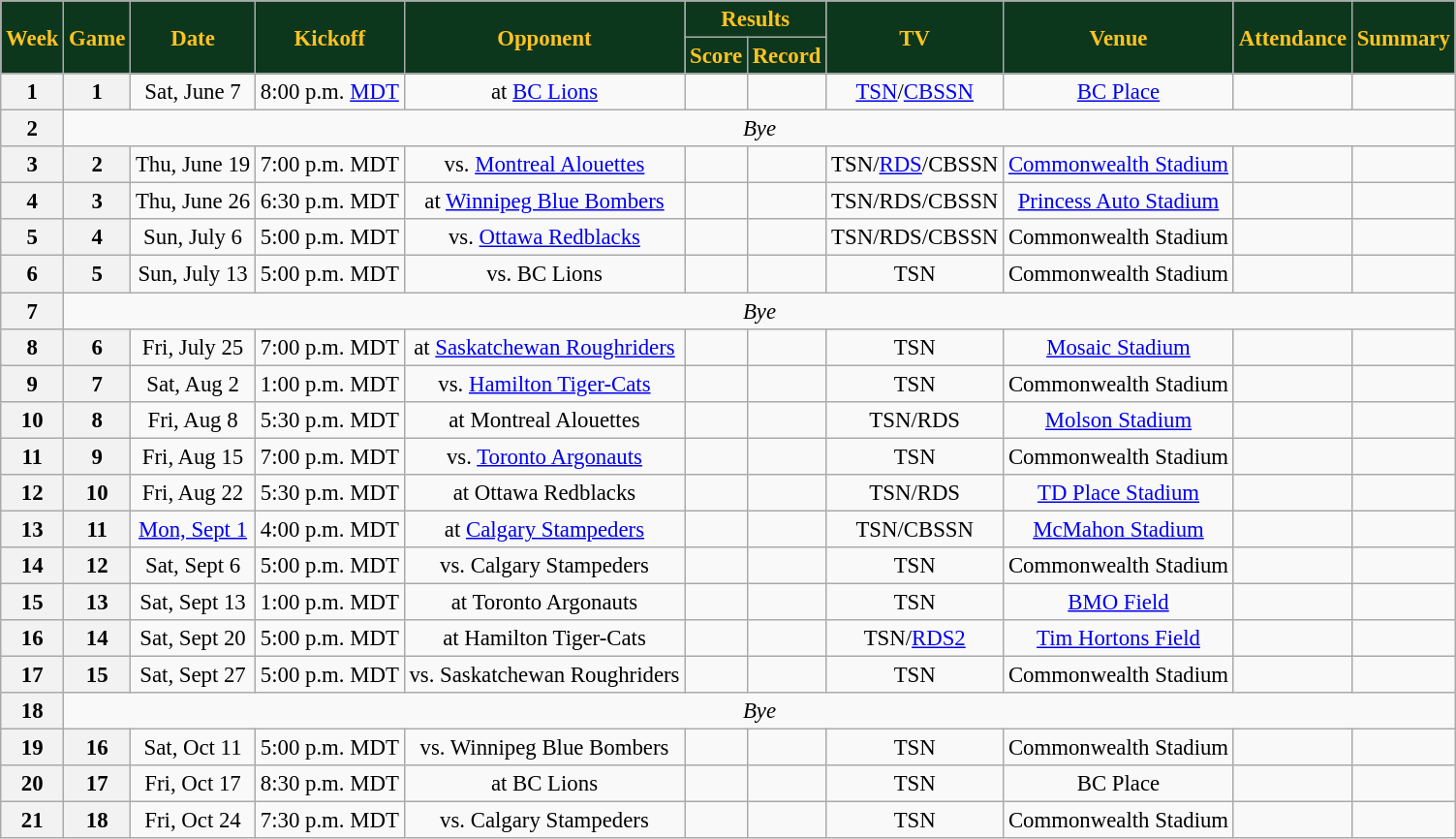<table class="wikitable" style="font-size: 95%;">
<tr>
<th style="background:#0C371D;color:#ffc322;" rowspan=2>Week</th>
<th style="background:#0C371D;color:#ffc322;" rowspan=2>Game</th>
<th style="background:#0C371D;color:#ffc322;" rowspan=2>Date</th>
<th style="background:#0C371D;color:#ffc322;" rowspan=2>Kickoff</th>
<th style="background:#0C371D;color:#ffc322;" rowspan=2>Opponent</th>
<th style="background:#0C371D;color:#ffc322;" colspan=2>Results</th>
<th style="background:#0C371D;color:#ffc322;" rowspan=2>TV</th>
<th style="background:#0C371D;color:#ffc322;" rowspan=2>Venue</th>
<th style="background:#0C371D;color:#ffc322;" rowspan=2>Attendance</th>
<th style="background:#0C371D;color:#ffc322;" rowspan=2>Summary</th>
</tr>
<tr>
<th style="background:#0C371D;color:#ffc322;">Score</th>
<th style="background:#0C371D;color:#ffc322;">Record</th>
</tr>
<tr align="center"= bgcolor="">
<th align="center"><strong>1</strong></th>
<th align="center"><strong>1</strong></th>
<td align="center">Sat, June 7</td>
<td align="center">8:00 p.m. <a href='#'>MDT</a></td>
<td align="center">at <a href='#'>BC Lions</a></td>
<td align="center"></td>
<td align="center"></td>
<td align="center"><a href='#'>TSN</a>/<a href='#'>CBSSN</a></td>
<td align="center"><a href='#'>BC Place</a></td>
<td align="center"></td>
<td align="center"></td>
</tr>
<tr align="center"= bgcolor="">
<th align="center"><strong>2</strong></th>
<td colspan=10 align="center" valign="middle"><em>Bye</em></td>
</tr>
<tr align="center"= bgcolor="">
<th align="center"><strong>3</strong></th>
<th align="center"><strong>2</strong></th>
<td align="center">Thu, June 19</td>
<td align="center">7:00 p.m. MDT</td>
<td align="center">vs. <a href='#'>Montreal Alouettes</a></td>
<td align="center"></td>
<td align="center"></td>
<td align="center">TSN/<a href='#'>RDS</a>/CBSSN</td>
<td align="center"><a href='#'>Commonwealth Stadium</a></td>
<td align="center"></td>
<td align="center"></td>
</tr>
<tr align="center"= bgcolor="">
<th align="center"><strong>4</strong></th>
<th align="center"><strong>3</strong></th>
<td align="center">Thu, June 26</td>
<td align="center">6:30 p.m. MDT</td>
<td align="center">at <a href='#'>Winnipeg Blue Bombers</a></td>
<td align="center"></td>
<td align="center"></td>
<td align="center">TSN/RDS/CBSSN</td>
<td align="center"><a href='#'>Princess Auto Stadium</a></td>
<td align="center"></td>
<td align="center"></td>
</tr>
<tr align="center"= bgcolor="">
<th align="center"><strong>5</strong></th>
<th align="center"><strong>4</strong></th>
<td align="center">Sun, July 6</td>
<td align="center">5:00 p.m. MDT</td>
<td align="center">vs. <a href='#'>Ottawa Redblacks</a></td>
<td align="center"></td>
<td align="center"></td>
<td align="center">TSN/RDS/CBSSN</td>
<td align="center">Commonwealth Stadium</td>
<td align="center"></td>
<td align="center"></td>
</tr>
<tr align="center"= bgcolor="">
<th align="center"><strong>6</strong></th>
<th align="center"><strong>5</strong></th>
<td align="center">Sun, July 13</td>
<td align="center">5:00 p.m. MDT</td>
<td align="center">vs. BC Lions</td>
<td align="center"></td>
<td align="center"></td>
<td align="center">TSN</td>
<td align="center">Commonwealth Stadium</td>
<td align="center"></td>
<td align="center"></td>
</tr>
<tr align="center"= bgcolor="">
<th align="center"><strong>7</strong></th>
<td colspan=10 align="center" valign="middle"><em>Bye</em></td>
</tr>
<tr align="center"= bgcolor="">
<th align="center"><strong>8</strong></th>
<th align="center"><strong>6</strong></th>
<td align="center">Fri, July 25</td>
<td align="center">7:00 p.m. MDT</td>
<td align="center">at <a href='#'>Saskatchewan Roughriders</a></td>
<td align="center"></td>
<td align="center"></td>
<td align="center">TSN</td>
<td align="center"><a href='#'>Mosaic Stadium</a></td>
<td align="center"></td>
<td align="center"></td>
</tr>
<tr align="center"= bgcolor="">
<th align="center"><strong>9</strong></th>
<th align="center"><strong>7</strong></th>
<td align="center">Sat, Aug 2</td>
<td align="center">1:00 p.m. MDT</td>
<td align="center">vs. <a href='#'>Hamilton Tiger-Cats</a></td>
<td align="center"></td>
<td align="center"></td>
<td align="center">TSN</td>
<td align="center">Commonwealth Stadium</td>
<td align="center"></td>
<td align="center"></td>
</tr>
<tr align="center"= bgcolor="">
<th align="center"><strong>10</strong></th>
<th align="center"><strong>8</strong></th>
<td align="center">Fri, Aug 8</td>
<td align="center">5:30 p.m. MDT</td>
<td align="center">at Montreal Alouettes</td>
<td align="center"></td>
<td align="center"></td>
<td align="center">TSN/RDS</td>
<td align="center"><a href='#'>Molson Stadium</a></td>
<td align="center"></td>
<td align="center"></td>
</tr>
<tr align="center"= bgcolor="">
<th align="center"><strong>11</strong></th>
<th align="center"><strong>9</strong></th>
<td align="center">Fri, Aug 15</td>
<td align="center">7:00 p.m. MDT</td>
<td align="center">vs. <a href='#'>Toronto Argonauts</a></td>
<td align="center"></td>
<td align="center"></td>
<td align="center">TSN</td>
<td align="center">Commonwealth Stadium</td>
<td align="center"></td>
<td align="center"></td>
</tr>
<tr align="center"= bgcolor="">
<th align="center"><strong>12</strong></th>
<th align="center"><strong>10</strong></th>
<td align="center">Fri, Aug 22</td>
<td align="center">5:30 p.m. MDT</td>
<td align="center">at Ottawa Redblacks</td>
<td align="center"></td>
<td align="center"></td>
<td align="center">TSN/RDS</td>
<td align="center"><a href='#'>TD Place Stadium</a></td>
<td align="center"></td>
<td align="center"></td>
</tr>
<tr align="center"= bgcolor="">
<th align="center"><strong>13</strong></th>
<th align="center"><strong>11</strong></th>
<td align="center"><a href='#'>Mon, Sept 1</a></td>
<td align="center">4:00 p.m. MDT</td>
<td align="center">at <a href='#'>Calgary Stampeders</a></td>
<td align="center"></td>
<td align="center"></td>
<td align="center">TSN/CBSSN</td>
<td align="center"><a href='#'>McMahon Stadium</a></td>
<td align="center"></td>
<td align="center"></td>
</tr>
<tr align="center"= bgcolor="">
<th align="center"><strong>14</strong></th>
<th align="center"><strong>12</strong></th>
<td align="center">Sat, Sept 6</td>
<td align="center">5:00 p.m. MDT</td>
<td align="center">vs. Calgary Stampeders</td>
<td align="center"></td>
<td align="center"></td>
<td align="center">TSN</td>
<td align="center">Commonwealth Stadium</td>
<td align="center"></td>
<td align="center"></td>
</tr>
<tr align="center"= bgcolor="">
<th align="center"><strong>15</strong></th>
<th align="center"><strong>13</strong></th>
<td align="center">Sat, Sept 13</td>
<td align="center">1:00 p.m. MDT</td>
<td align="center">at Toronto Argonauts</td>
<td align="center"></td>
<td align="center"></td>
<td align="center">TSN</td>
<td align="center"><a href='#'>BMO Field</a></td>
<td align="center"></td>
<td align="center"></td>
</tr>
<tr align="center"= bgcolor="">
<th align="center"><strong>16</strong></th>
<th align="center"><strong>14</strong></th>
<td align="center">Sat, Sept 20</td>
<td align="center">5:00 p.m. MDT</td>
<td align="center">at Hamilton Tiger-Cats</td>
<td align="center"></td>
<td align="center"></td>
<td align="center">TSN/<a href='#'>RDS2</a></td>
<td align="center"><a href='#'>Tim Hortons Field</a></td>
<td align="center"></td>
<td align="center"></td>
</tr>
<tr align="center"= bgcolor="">
<th align="center"><strong>17</strong></th>
<th align="center"><strong>15</strong></th>
<td align="center">Sat, Sept 27</td>
<td align="center">5:00 p.m. MDT</td>
<td align="center">vs. Saskatchewan Roughriders</td>
<td align="center"></td>
<td align="center"></td>
<td align="center">TSN</td>
<td align="center">Commonwealth Stadium</td>
<td align="center"></td>
<td align="center"></td>
</tr>
<tr align="center"= bgcolor="">
<th align="center"><strong>18</strong></th>
<td colspan=10 align="center" valign="middle"><em>Bye</em></td>
</tr>
<tr align="center"= bgcolor="">
<th align="center"><strong>19</strong></th>
<th align="center"><strong>16</strong></th>
<td align="center">Sat, Oct 11</td>
<td align="center">5:00 p.m. MDT</td>
<td align="center">vs. Winnipeg Blue Bombers</td>
<td align="center"></td>
<td align="center"></td>
<td align="center">TSN</td>
<td align="center">Commonwealth Stadium</td>
<td align="center"></td>
<td align="center"></td>
</tr>
<tr align="center"= bgcolor="">
<th align="center"><strong>20</strong></th>
<th align="center"><strong>17</strong></th>
<td align="center">Fri, Oct 17</td>
<td align="center">8:30 p.m. MDT</td>
<td align="center">at BC Lions</td>
<td align="center"></td>
<td align="center"></td>
<td align="center">TSN</td>
<td align="center">BC Place</td>
<td align="center"></td>
<td align="center"></td>
</tr>
<tr align="center"= bgcolor="">
<th align="center"><strong>21</strong></th>
<th align="center"><strong>18</strong></th>
<td align="center">Fri, Oct 24</td>
<td align="center">7:30 p.m. MDT</td>
<td align="center">vs. Calgary Stampeders</td>
<td align="center"></td>
<td align="center"></td>
<td align="center">TSN</td>
<td align="center">Commonwealth Stadium</td>
<td align="center"></td>
<td align="center"></td>
</tr>
</table>
